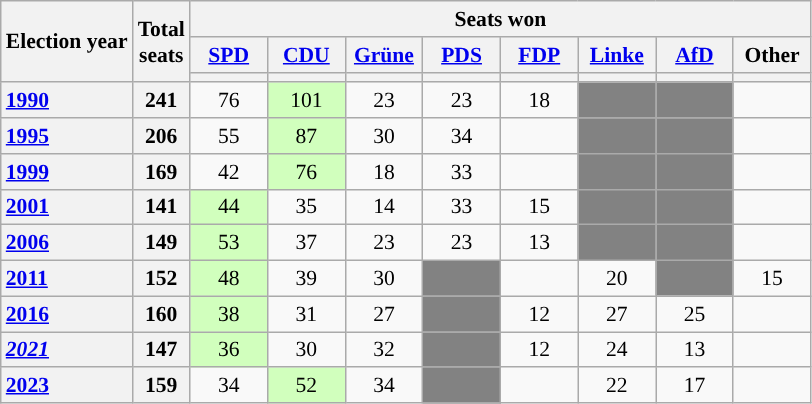<table class="wikitable" style="text-align:center; font-size: 0.9em;">
<tr>
<th rowspan="3">Election year</th>
<th rowspan="3">Total<br>seats</th>
<th colspan="8">Seats won</th>
</tr>
<tr>
<th class="unsortable" style="width:45px;"><a href='#'>SPD</a></th>
<th class="unsortable" style="width:45px;"><a href='#'>CDU</a></th>
<th class="unsortable" style="width:45px;"><a href='#'>Grüne</a></th>
<th class="unsortable" style="width:45px;"><a href='#'>PDS</a></th>
<th class="unsortable" style="width:45px;"><a href='#'>FDP</a></th>
<th class="unsortable" style="width:45px;"><a href='#'>Linke</a></th>
<th class="unsortable" style="width:45px;"><a href='#'>AfD</a></th>
<th class="unsortable" style="width:45px;">Other</th>
</tr>
<tr>
<th style="background:"></th>
<th style="background:"></th>
<th style="background:"></th>
<th style="background:"></th>
<th style="background:"></th>
<th style="background:"></th>
<th style="background:"></th>
<th style="background:"></th>
</tr>
<tr>
<th style="text-align: left;"><a href='#'>1990</a></th>
<th>241</th>
<td>76</td>
<td style="background:#d1ffbd;">101</td>
<td>23 </td>
<td>23</td>
<td>18</td>
<td style="background:#828282;"></td>
<td style="background:#828282;"></td>
<td></td>
</tr>
<tr>
<th style="text-align: left;"><a href='#'>1995</a></th>
<th>206</th>
<td>55</td>
<td style="background:#d1ffbd;">87</td>
<td>30</td>
<td>34</td>
<td></td>
<td style="background:#828282;"></td>
<td style="background:#828282;"></td>
<td></td>
</tr>
<tr>
<th style="text-align: left;"><a href='#'>1999</a></th>
<th>169</th>
<td>42</td>
<td style="background:#d1ffbd;">76</td>
<td>18</td>
<td>33</td>
<td></td>
<td style="background:#828282;"></td>
<td style="background:#828282;"></td>
<td></td>
</tr>
<tr>
<th style="text-align: left;"><a href='#'>2001</a></th>
<th>141</th>
<td style="background:#d1ffbd;">44</td>
<td>35</td>
<td>14</td>
<td>33</td>
<td>15</td>
<td style="background:#828282;"></td>
<td style="background:#828282;"></td>
<td></td>
</tr>
<tr>
<th style="text-align: left;"><a href='#'>2006</a></th>
<th>149</th>
<td style="background:#d1ffbd;">53</td>
<td>37</td>
<td>23</td>
<td>23</td>
<td>13</td>
<td style="background:#828282;"></td>
<td style="background:#828282;"></td>
<td></td>
</tr>
<tr>
<th style="text-align: left;"><a href='#'>2011</a></th>
<th>152</th>
<td style="background:#d1ffbd;">48</td>
<td>39</td>
<td>30</td>
<td style="background:#828282;"></td>
<td></td>
<td>20</td>
<td style="background:#828282;"></td>
<td>15 </td>
</tr>
<tr>
<th style="text-align: left;"><a href='#'>2016</a></th>
<th>160</th>
<td style="background:#d1ffbd;">38</td>
<td>31</td>
<td>27</td>
<td style="background:#828282;"></td>
<td>12</td>
<td>27</td>
<td>25</td>
<td></td>
</tr>
<tr>
<th style="text-align: left;"><em><a href='#'>2021</a></em></th>
<th>147</th>
<td style="background:#d1ffbd;">36</td>
<td>30</td>
<td>32</td>
<td style="background:#828282;"></td>
<td>12</td>
<td>24</td>
<td>13</td>
<td></td>
</tr>
<tr>
<th style="text-align: left;"><a href='#'>2023</a></th>
<th>159</th>
<td>34</td>
<td style="background:#d1ffbd;">52</td>
<td>34</td>
<td style="background:#828282;"></td>
<td></td>
<td>22</td>
<td>17</td>
<td></td>
</tr>
</table>
